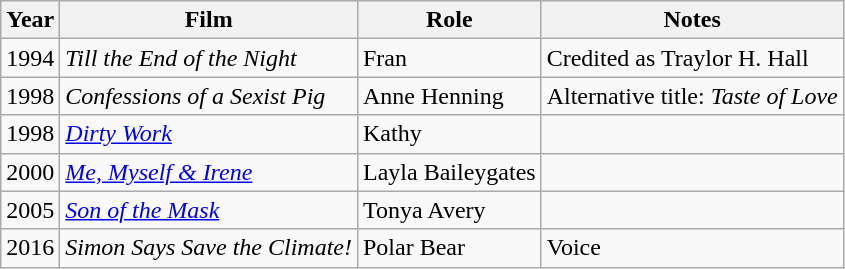<table class="wikitable sortable">
<tr>
<th>Year</th>
<th>Film</th>
<th>Role</th>
<th class="unsortable">Notes</th>
</tr>
<tr>
<td>1994</td>
<td><em>Till the End of the Night</em></td>
<td>Fran</td>
<td>Credited as Traylor H. Hall</td>
</tr>
<tr>
<td>1998</td>
<td><em>Confessions of a Sexist Pig</em></td>
<td>Anne Henning</td>
<td>Alternative title: <em>Taste of Love</em></td>
</tr>
<tr>
<td>1998</td>
<td><em><a href='#'>Dirty Work</a></em></td>
<td>Kathy</td>
<td></td>
</tr>
<tr>
<td>2000</td>
<td><em><a href='#'>Me, Myself & Irene</a></em></td>
<td>Layla Baileygates</td>
<td></td>
</tr>
<tr>
<td>2005</td>
<td><em><a href='#'>Son of the Mask</a></em></td>
<td>Tonya Avery</td>
<td></td>
</tr>
<tr>
<td>2016</td>
<td><em>Simon Says Save the Climate!</em></td>
<td>Polar Bear</td>
<td>Voice</td>
</tr>
</table>
